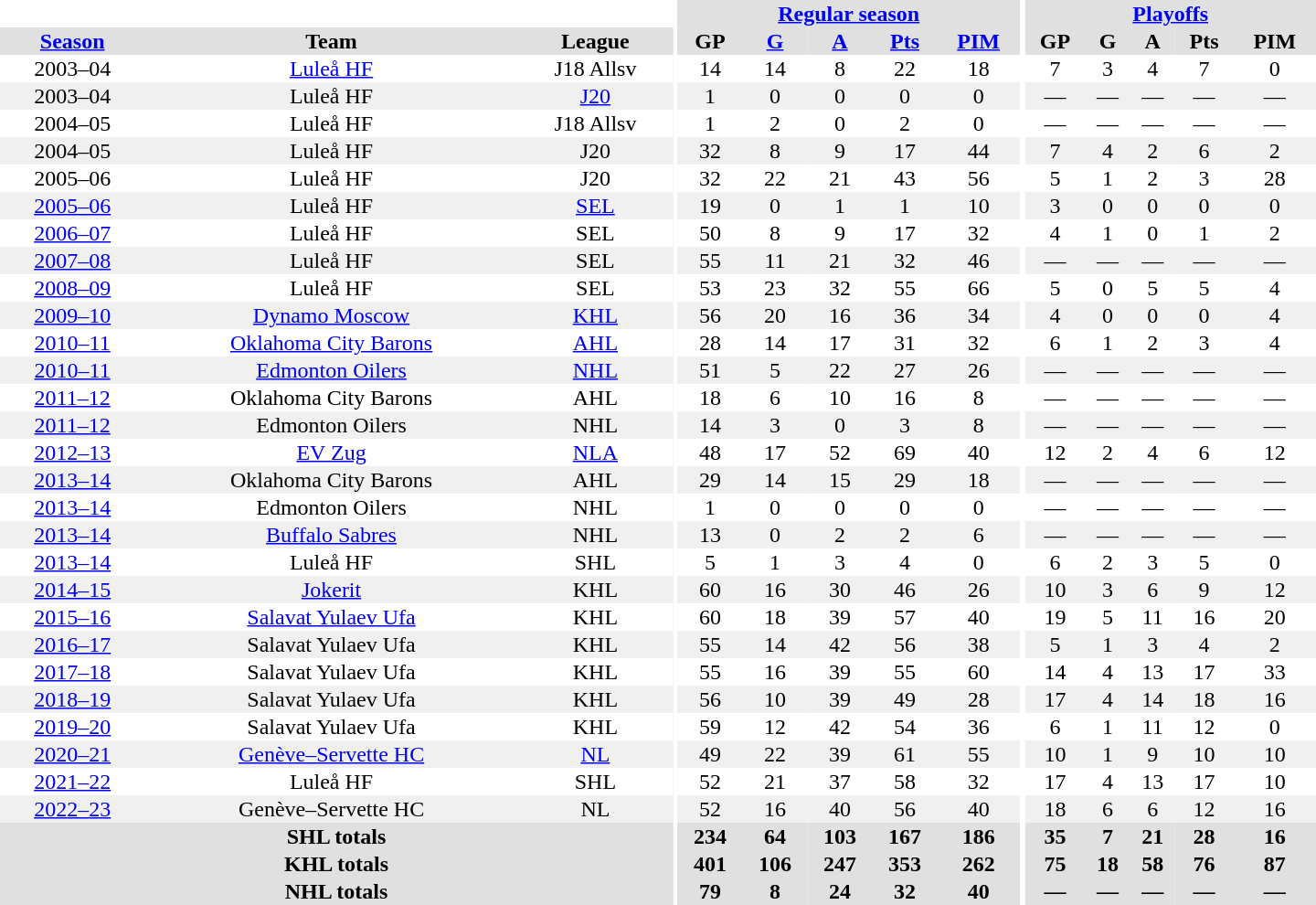<table border="0" cellpadding="1" cellspacing="0" style="text-align:center; width:60em">
<tr bgcolor="#e0e0e0">
<th colspan="3" bgcolor="#ffffff"></th>
<th rowspan="99" bgcolor="#ffffff"></th>
<th colspan="5"><a href='#'>Regular season</a></th>
<th rowspan="99" bgcolor="#ffffff"></th>
<th colspan="5"><a href='#'>Playoffs</a></th>
</tr>
<tr bgcolor="#e0e0e0">
<th><a href='#'>Season</a></th>
<th>Team</th>
<th>League</th>
<th>GP</th>
<th><a href='#'>G</a></th>
<th><a href='#'>A</a></th>
<th><a href='#'>Pts</a></th>
<th><a href='#'>PIM</a></th>
<th>GP</th>
<th>G</th>
<th>A</th>
<th>Pts</th>
<th>PIM</th>
</tr>
<tr>
<td>2003–04</td>
<td><a href='#'>Luleå HF</a></td>
<td>J18 Allsv</td>
<td>14</td>
<td>14</td>
<td>8</td>
<td>22</td>
<td>18</td>
<td>7</td>
<td>3</td>
<td>4</td>
<td>7</td>
<td>0</td>
</tr>
<tr bgcolor="#f0f0f0">
<td>2003–04</td>
<td>Luleå HF</td>
<td><a href='#'>J20</a></td>
<td>1</td>
<td>0</td>
<td>0</td>
<td>0</td>
<td>0</td>
<td>—</td>
<td>—</td>
<td>—</td>
<td>—</td>
<td>—</td>
</tr>
<tr>
<td>2004–05</td>
<td>Luleå HF</td>
<td>J18 Allsv</td>
<td>1</td>
<td>2</td>
<td>0</td>
<td>2</td>
<td>0</td>
<td>—</td>
<td>—</td>
<td>—</td>
<td>—</td>
<td>—</td>
</tr>
<tr bgcolor="#f0f0f0">
<td>2004–05</td>
<td>Luleå HF</td>
<td>J20</td>
<td>32</td>
<td>8</td>
<td>9</td>
<td>17</td>
<td>44</td>
<td>7</td>
<td>4</td>
<td>2</td>
<td>6</td>
<td>2</td>
</tr>
<tr>
<td>2005–06</td>
<td>Luleå HF</td>
<td>J20</td>
<td>32</td>
<td>22</td>
<td>21</td>
<td>43</td>
<td>56</td>
<td>5</td>
<td>1</td>
<td>2</td>
<td>3</td>
<td>28</td>
</tr>
<tr bgcolor="#f0f0f0">
<td><a href='#'>2005–06</a></td>
<td>Luleå HF</td>
<td><a href='#'>SEL</a></td>
<td>19</td>
<td>0</td>
<td>1</td>
<td>1</td>
<td>10</td>
<td>3</td>
<td>0</td>
<td>0</td>
<td>0</td>
<td>0</td>
</tr>
<tr>
<td><a href='#'>2006–07</a></td>
<td>Luleå HF</td>
<td>SEL</td>
<td>50</td>
<td>8</td>
<td>9</td>
<td>17</td>
<td>32</td>
<td>4</td>
<td>1</td>
<td>0</td>
<td>1</td>
<td>2</td>
</tr>
<tr bgcolor="#f0f0f0">
<td><a href='#'>2007–08</a></td>
<td>Luleå HF</td>
<td>SEL</td>
<td>55</td>
<td>11</td>
<td>21</td>
<td>32</td>
<td>46</td>
<td>—</td>
<td>—</td>
<td>—</td>
<td>—</td>
<td>—</td>
</tr>
<tr>
<td><a href='#'>2008–09</a></td>
<td>Luleå HF</td>
<td>SEL</td>
<td>53</td>
<td>23</td>
<td>32</td>
<td>55</td>
<td>66</td>
<td>5</td>
<td>0</td>
<td>5</td>
<td>5</td>
<td>4</td>
</tr>
<tr bgcolor="#f0f0f0">
<td><a href='#'>2009–10</a></td>
<td><a href='#'>Dynamo Moscow</a></td>
<td><a href='#'>KHL</a></td>
<td>56</td>
<td>20</td>
<td>16</td>
<td>36</td>
<td>34</td>
<td>4</td>
<td>0</td>
<td>0</td>
<td>0</td>
<td>4</td>
</tr>
<tr>
<td><a href='#'>2010–11</a></td>
<td><a href='#'>Oklahoma City Barons</a></td>
<td><a href='#'>AHL</a></td>
<td>28</td>
<td>14</td>
<td>17</td>
<td>31</td>
<td>32</td>
<td>6</td>
<td>1</td>
<td>2</td>
<td>3</td>
<td>4</td>
</tr>
<tr bgcolor="#f0f0f0">
<td><a href='#'>2010–11</a></td>
<td><a href='#'>Edmonton Oilers</a></td>
<td><a href='#'>NHL</a></td>
<td>51</td>
<td>5</td>
<td>22</td>
<td>27</td>
<td>26</td>
<td>—</td>
<td>—</td>
<td>—</td>
<td>—</td>
<td>—</td>
</tr>
<tr>
<td><a href='#'>2011–12</a></td>
<td>Oklahoma City Barons</td>
<td>AHL</td>
<td>18</td>
<td>6</td>
<td>10</td>
<td>16</td>
<td>8</td>
<td>—</td>
<td>—</td>
<td>—</td>
<td>—</td>
<td>—</td>
</tr>
<tr bgcolor="#f0f0f0">
<td><a href='#'>2011–12</a></td>
<td>Edmonton Oilers</td>
<td>NHL</td>
<td>14</td>
<td>3</td>
<td>0</td>
<td>3</td>
<td>8</td>
<td>—</td>
<td>—</td>
<td>—</td>
<td>—</td>
<td>—</td>
</tr>
<tr>
<td><a href='#'>2012–13</a></td>
<td><a href='#'>EV Zug</a></td>
<td><a href='#'>NLA</a></td>
<td>48</td>
<td>17</td>
<td>52</td>
<td>69</td>
<td>40</td>
<td>12</td>
<td>2</td>
<td>4</td>
<td>6</td>
<td>12</td>
</tr>
<tr bgcolor="#f0f0f0">
<td><a href='#'>2013–14</a></td>
<td>Oklahoma City Barons</td>
<td>AHL</td>
<td>29</td>
<td>14</td>
<td>15</td>
<td>29</td>
<td>18</td>
<td>—</td>
<td>—</td>
<td>—</td>
<td>—</td>
<td>—</td>
</tr>
<tr>
<td><a href='#'>2013–14</a></td>
<td>Edmonton Oilers</td>
<td>NHL</td>
<td>1</td>
<td>0</td>
<td>0</td>
<td>0</td>
<td>0</td>
<td>—</td>
<td>—</td>
<td>—</td>
<td>—</td>
<td>—</td>
</tr>
<tr bgcolor="#f0f0f0">
<td><a href='#'>2013–14</a></td>
<td><a href='#'>Buffalo Sabres</a></td>
<td>NHL</td>
<td>13</td>
<td>0</td>
<td>2</td>
<td>2</td>
<td>6</td>
<td>—</td>
<td>—</td>
<td>—</td>
<td>—</td>
<td>—</td>
</tr>
<tr>
<td><a href='#'>2013–14</a></td>
<td>Luleå HF</td>
<td>SHL</td>
<td>5</td>
<td>1</td>
<td>3</td>
<td>4</td>
<td>0</td>
<td>6</td>
<td>2</td>
<td>3</td>
<td>5</td>
<td>0</td>
</tr>
<tr bgcolor="#f0f0f0">
<td><a href='#'>2014–15</a></td>
<td><a href='#'>Jokerit</a></td>
<td>KHL</td>
<td>60</td>
<td>16</td>
<td>30</td>
<td>46</td>
<td>26</td>
<td>10</td>
<td>3</td>
<td>6</td>
<td>9</td>
<td>12</td>
</tr>
<tr>
<td><a href='#'>2015–16</a></td>
<td><a href='#'>Salavat Yulaev Ufa</a></td>
<td>KHL</td>
<td>60</td>
<td>18</td>
<td>39</td>
<td>57</td>
<td>40</td>
<td>19</td>
<td>5</td>
<td>11</td>
<td>16</td>
<td>20</td>
</tr>
<tr bgcolor="#f0f0f0">
<td><a href='#'>2016–17</a></td>
<td>Salavat Yulaev Ufa</td>
<td>KHL</td>
<td>55</td>
<td>14</td>
<td>42</td>
<td>56</td>
<td>38</td>
<td>5</td>
<td>1</td>
<td>3</td>
<td>4</td>
<td>2</td>
</tr>
<tr>
<td><a href='#'>2017–18</a></td>
<td>Salavat Yulaev Ufa</td>
<td>KHL</td>
<td>55</td>
<td>16</td>
<td>39</td>
<td>55</td>
<td>60</td>
<td>14</td>
<td>4</td>
<td>13</td>
<td>17</td>
<td>33</td>
</tr>
<tr bgcolor="#f0f0f0">
<td><a href='#'>2018–19</a></td>
<td>Salavat Yulaev Ufa</td>
<td>KHL</td>
<td>56</td>
<td>10</td>
<td>39</td>
<td>49</td>
<td>28</td>
<td>17</td>
<td>4</td>
<td>14</td>
<td>18</td>
<td>16</td>
</tr>
<tr>
<td><a href='#'>2019–20</a></td>
<td>Salavat Yulaev Ufa</td>
<td>KHL</td>
<td>59</td>
<td>12</td>
<td>42</td>
<td>54</td>
<td>36</td>
<td>6</td>
<td>1</td>
<td>11</td>
<td>12</td>
<td>0</td>
</tr>
<tr bgcolor="#f0f0f0">
<td><a href='#'>2020–21</a></td>
<td><a href='#'>Genève–Servette HC</a></td>
<td><a href='#'>NL</a></td>
<td>49</td>
<td>22</td>
<td>39</td>
<td>61</td>
<td>55</td>
<td>10</td>
<td>1</td>
<td>9</td>
<td>10</td>
<td>10</td>
</tr>
<tr>
<td><a href='#'>2021–22</a></td>
<td>Luleå HF</td>
<td>SHL</td>
<td>52</td>
<td>21</td>
<td>37</td>
<td>58</td>
<td>32</td>
<td>17</td>
<td>4</td>
<td>13</td>
<td>17</td>
<td>10</td>
</tr>
<tr bgcolor="#f0f0f0">
<td><a href='#'>2022–23</a></td>
<td>Genève–Servette HC</td>
<td>NL</td>
<td>52</td>
<td>16</td>
<td>40</td>
<td>56</td>
<td>40</td>
<td>18</td>
<td>6</td>
<td>6</td>
<td>12</td>
<td>16</td>
</tr>
<tr bgcolor="#e0e0e0">
<th colspan="3">SHL totals</th>
<th>234</th>
<th>64</th>
<th>103</th>
<th>167</th>
<th>186</th>
<th>35</th>
<th>7</th>
<th>21</th>
<th>28</th>
<th>16</th>
</tr>
<tr bgcolor="#e0e0e0">
<th colspan="3">KHL totals</th>
<th>401</th>
<th>106</th>
<th>247</th>
<th>353</th>
<th>262</th>
<th>75</th>
<th>18</th>
<th>58</th>
<th>76</th>
<th>87</th>
</tr>
<tr bgcolor="#e0e0e0">
<th colspan="3">NHL totals</th>
<th>79</th>
<th>8</th>
<th>24</th>
<th>32</th>
<th>40</th>
<th>—</th>
<th>—</th>
<th>—</th>
<th>—</th>
<th>—</th>
</tr>
</table>
